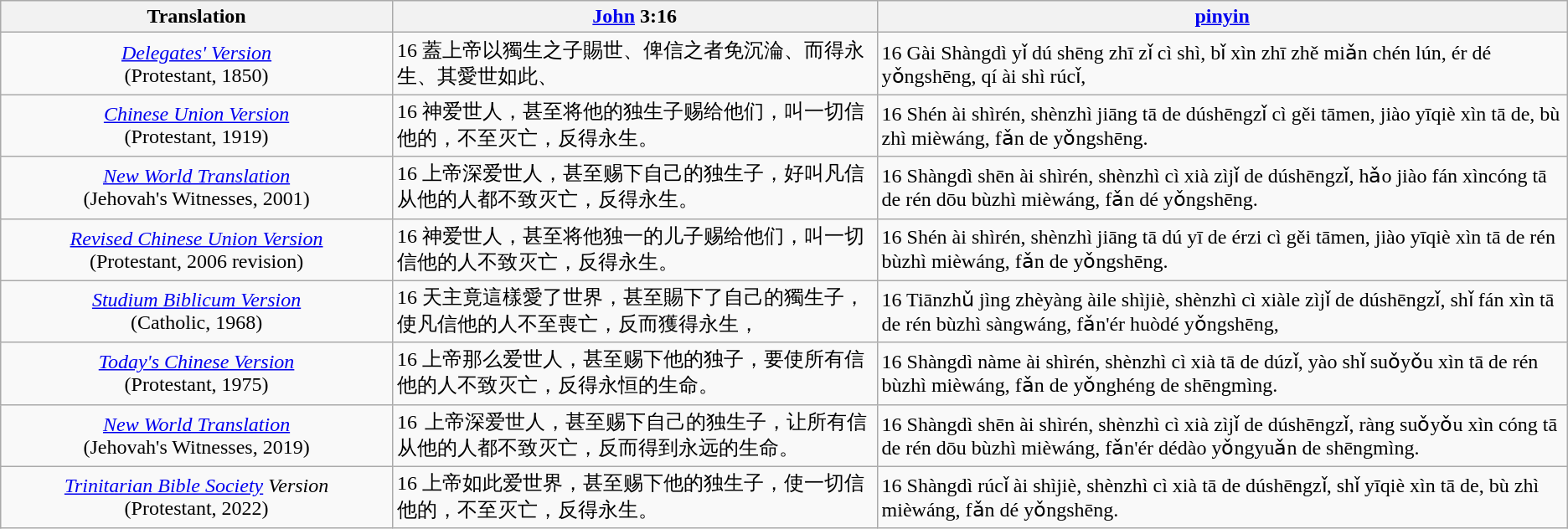<table class="wikitable">
<tr>
<th style="text-align:center; width:25%;">Translation</th>
<th><a href='#'>John</a> 3:16</th>
<th><a href='#'>pinyin</a></th>
</tr>
<tr>
<td style="text-align:center;"><em><a href='#'>Delegates' Version</a></em><br>(Protestant, 1850)</td>
<td>16 蓋上帝以獨生之子賜世、俾信之者免沉淪、而得永生、其愛世如此、</td>
<td>16 Gài Shàngdì yǐ dú shēng zhī zǐ cì shì, bǐ xìn zhī zhě miǎn chén lún, ér dé yǒngshēng, qí ài shì rúcǐ,</td>
</tr>
<tr>
<td style="text-align:center;"><em><a href='#'>Chinese Union Version</a></em><br>(Protestant, 1919)</td>
<td>16 神爱世人，甚至将他的独生子赐给他们，叫一切信他的，不至灭亡，反得永生。</td>
<td>16 Shén ài shìrén, shènzhì jiāng tā de dúshēngzǐ cì gěi tāmen, jiào yīqiè xìn tā de, bù zhì mièwáng, fǎn de yǒngshēng.</td>
</tr>
<tr>
<td style="text-align:center;"><em><a href='#'>New World Translation</a></em><br>(Jehovah's Witnesses, 2001)</td>
<td>16 上帝深爱世人，甚至赐下自己的独生子，好叫凡信从他的人都不致灭亡，反得永生。</td>
<td>16 Shàngdì shēn ài shìrén, shènzhì cì xià zìjǐ de dúshēngzǐ, hǎo jiào fán xìncóng tā de rén dōu bùzhì mièwáng, fǎn dé yǒngshēng.</td>
</tr>
<tr>
<td style="text-align:center;"><em><a href='#'>Revised Chinese Union Version</a></em><br>(Protestant, 2006 revision)</td>
<td>16 神爱世人，甚至将他独一的儿子赐给他们，叫一切信他的人不致灭亡，反得永生。</td>
<td>16 Shén ài shìrén, shènzhì jiāng tā dú yī de érzi cì gěi tāmen, jiào yīqiè xìn tā de rén bùzhì mièwáng, fǎn de yǒngshēng.</td>
</tr>
<tr>
<td style="text-align:center;"><em><a href='#'>Studium Biblicum Version</a></em><br>(Catholic, 1968)</td>
<td>16 天主竟這樣愛了世界，甚至賜下了自己的獨生子，使凡信他的人不至喪亡，反而獲得永生，</td>
<td>16 Tiānzhǔ jìng zhèyàng àile shìjiè, shènzhì cì xiàle zìjǐ de dúshēngzǐ, shǐ fán xìn tā de rén bùzhì sàngwáng, fǎn'ér huòdé yǒngshēng,</td>
</tr>
<tr>
<td style="text-align:center;"><em><a href='#'>Today's Chinese Version</a></em><br>(Protestant, 1975)</td>
<td>16 上帝那么爱世人，甚至赐下他的独子，要使所有信他的人不致灭亡，反得永恒的生命。</td>
<td>16 Shàngdì nàme ài shìrén, shènzhì cì xià tā de dúzǐ, yào shǐ suǒyǒu xìn tā de rén bùzhì mièwáng, fǎn de yǒnghéng de shēngmìng.</td>
</tr>
<tr>
<td style="text-align:center;"><em><a href='#'>New World Translation</a></em><br>(Jehovah's Witnesses, 2019)</td>
<td>16  上帝深爱世人，甚至赐下自己的独生子，让所有信从他的人都不致灭亡，反而得到永远的生命。</td>
<td>16 Shàngdì shēn ài shìrén, shènzhì cì xià zìjǐ de dúshēngzǐ, ràng suǒyǒu xìn cóng tā de rén dōu bùzhì mièwáng, fǎn'ér dédào yǒngyuǎn de shēngmìng.</td>
</tr>
<tr>
<td style="text-align:center;"><em><a href='#'>Trinitarian Bible Society</a> Version</em><br>(Protestant, 2022)</td>
<td>16 上帝如此爱世界，甚至赐下他的独生子，使一切信他的，不至灭亡，反得永生。</td>
<td>16 Shàngdì rúcǐ ài shìjiè, shènzhì cì xià tā de dúshēngzǐ, shǐ yīqiè xìn tā de, bù zhì mièwáng, fǎn dé yǒngshēng.</td>
</tr>
</table>
